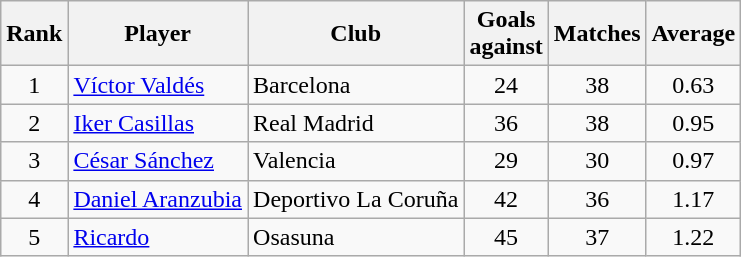<table class="wikitable" style="text-align:center">
<tr>
<th>Rank</th>
<th>Player</th>
<th>Club</th>
<th>Goals <br> against</th>
<th>Matches</th>
<th>Average</th>
</tr>
<tr>
<td>1</td>
<td align="left"> <a href='#'>Víctor Valdés</a></td>
<td align="left">Barcelona</td>
<td>24</td>
<td>38</td>
<td>0.63</td>
</tr>
<tr>
<td>2</td>
<td align="left"> <a href='#'>Iker Casillas</a></td>
<td align="left">Real Madrid</td>
<td>36</td>
<td>38</td>
<td>0.95</td>
</tr>
<tr>
<td>3</td>
<td align="left"> <a href='#'>César Sánchez</a></td>
<td align="left">Valencia</td>
<td>29</td>
<td>30</td>
<td>0.97</td>
</tr>
<tr>
<td>4</td>
<td align="left"> <a href='#'>Daniel Aranzubia</a></td>
<td align="left">Deportivo La Coruña</td>
<td>42</td>
<td>36</td>
<td>1.17</td>
</tr>
<tr>
<td>5</td>
<td align="left"> <a href='#'>Ricardo</a></td>
<td align="left">Osasuna</td>
<td>45</td>
<td>37</td>
<td>1.22</td>
</tr>
</table>
